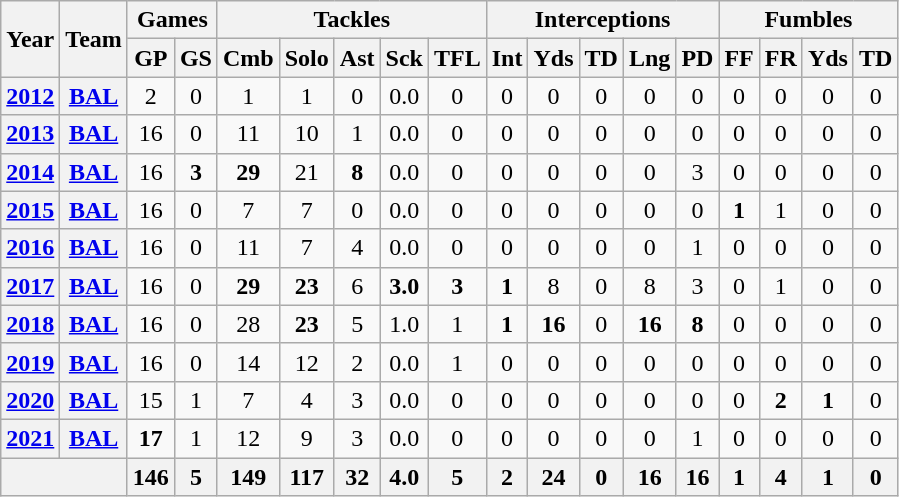<table class="wikitable" style="text-align:center">
<tr>
<th rowspan="2">Year</th>
<th rowspan="2">Team</th>
<th colspan="2">Games</th>
<th colspan="5">Tackles</th>
<th colspan="5">Interceptions</th>
<th colspan="4">Fumbles</th>
</tr>
<tr>
<th>GP</th>
<th>GS</th>
<th>Cmb</th>
<th>Solo</th>
<th>Ast</th>
<th>Sck</th>
<th>TFL</th>
<th>Int</th>
<th>Yds</th>
<th>TD</th>
<th>Lng</th>
<th>PD</th>
<th>FF</th>
<th>FR</th>
<th>Yds</th>
<th>TD</th>
</tr>
<tr>
<th><a href='#'>2012</a></th>
<th><a href='#'>BAL</a></th>
<td>2</td>
<td>0</td>
<td>1</td>
<td>1</td>
<td>0</td>
<td>0.0</td>
<td>0</td>
<td>0</td>
<td>0</td>
<td>0</td>
<td>0</td>
<td>0</td>
<td>0</td>
<td>0</td>
<td>0</td>
<td>0</td>
</tr>
<tr>
<th><a href='#'>2013</a></th>
<th><a href='#'>BAL</a></th>
<td>16</td>
<td>0</td>
<td>11</td>
<td>10</td>
<td>1</td>
<td>0.0</td>
<td>0</td>
<td>0</td>
<td>0</td>
<td>0</td>
<td>0</td>
<td>0</td>
<td>0</td>
<td>0</td>
<td>0</td>
<td>0</td>
</tr>
<tr>
<th><a href='#'>2014</a></th>
<th><a href='#'>BAL</a></th>
<td>16</td>
<td><strong>3</strong></td>
<td><strong>29</strong></td>
<td>21</td>
<td><strong>8</strong></td>
<td>0.0</td>
<td>0</td>
<td>0</td>
<td>0</td>
<td>0</td>
<td>0</td>
<td>3</td>
<td>0</td>
<td>0</td>
<td>0</td>
<td>0</td>
</tr>
<tr>
<th><a href='#'>2015</a></th>
<th><a href='#'>BAL</a></th>
<td>16</td>
<td>0</td>
<td>7</td>
<td>7</td>
<td>0</td>
<td>0.0</td>
<td>0</td>
<td>0</td>
<td>0</td>
<td>0</td>
<td>0</td>
<td>0</td>
<td><strong>1</strong></td>
<td>1</td>
<td>0</td>
<td>0</td>
</tr>
<tr>
<th><a href='#'>2016</a></th>
<th><a href='#'>BAL</a></th>
<td>16</td>
<td>0</td>
<td>11</td>
<td>7</td>
<td>4</td>
<td>0.0</td>
<td>0</td>
<td>0</td>
<td>0</td>
<td>0</td>
<td>0</td>
<td>1</td>
<td>0</td>
<td>0</td>
<td>0</td>
<td>0</td>
</tr>
<tr>
<th><a href='#'>2017</a></th>
<th><a href='#'>BAL</a></th>
<td>16</td>
<td>0</td>
<td><strong>29</strong></td>
<td><strong>23</strong></td>
<td>6</td>
<td><strong>3.0</strong></td>
<td><strong>3</strong></td>
<td><strong>1</strong></td>
<td>8</td>
<td>0</td>
<td>8</td>
<td>3</td>
<td>0</td>
<td>1</td>
<td>0</td>
<td>0</td>
</tr>
<tr>
<th><a href='#'>2018</a></th>
<th><a href='#'>BAL</a></th>
<td>16</td>
<td>0</td>
<td>28</td>
<td><strong>23</strong></td>
<td>5</td>
<td>1.0</td>
<td>1</td>
<td><strong>1</strong></td>
<td><strong>16</strong></td>
<td>0</td>
<td><strong>16</strong></td>
<td><strong>8</strong></td>
<td>0</td>
<td>0</td>
<td>0</td>
<td>0</td>
</tr>
<tr>
<th><a href='#'>2019</a></th>
<th><a href='#'>BAL</a></th>
<td>16</td>
<td>0</td>
<td>14</td>
<td>12</td>
<td>2</td>
<td>0.0</td>
<td>1</td>
<td>0</td>
<td>0</td>
<td>0</td>
<td>0</td>
<td>0</td>
<td>0</td>
<td>0</td>
<td>0</td>
<td>0</td>
</tr>
<tr>
<th><a href='#'>2020</a></th>
<th><a href='#'>BAL</a></th>
<td>15</td>
<td>1</td>
<td>7</td>
<td>4</td>
<td>3</td>
<td>0.0</td>
<td>0</td>
<td>0</td>
<td>0</td>
<td>0</td>
<td>0</td>
<td>0</td>
<td>0</td>
<td><strong>2</strong></td>
<td><strong>1</strong></td>
<td>0</td>
</tr>
<tr>
<th><a href='#'>2021</a></th>
<th><a href='#'>BAL</a></th>
<td><strong>17</strong></td>
<td>1</td>
<td>12</td>
<td>9</td>
<td>3</td>
<td>0.0</td>
<td>0</td>
<td>0</td>
<td>0</td>
<td>0</td>
<td>0</td>
<td>1</td>
<td>0</td>
<td>0</td>
<td>0</td>
<td>0</td>
</tr>
<tr>
<th colspan="2"></th>
<th>146</th>
<th>5</th>
<th>149</th>
<th>117</th>
<th>32</th>
<th>4.0</th>
<th>5</th>
<th>2</th>
<th>24</th>
<th>0</th>
<th>16</th>
<th>16</th>
<th>1</th>
<th>4</th>
<th>1</th>
<th>0</th>
</tr>
</table>
